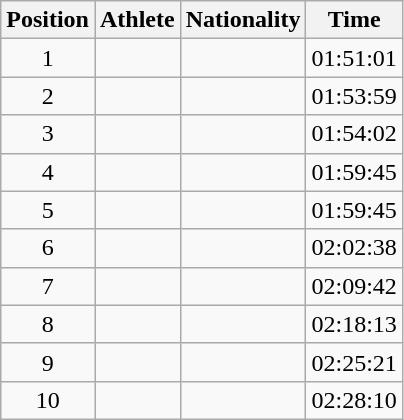<table class="wikitable sortable">
<tr>
<th scope="col">Position</th>
<th scope="col">Athlete</th>
<th scope="col">Nationality</th>
<th scope="col">Time</th>
</tr>
<tr>
<td align=center>1</td>
<td></td>
<td></td>
<td>01:51:01</td>
</tr>
<tr>
<td align=center>2</td>
<td></td>
<td></td>
<td>01:53:59</td>
</tr>
<tr>
<td align=center>3</td>
<td></td>
<td></td>
<td>01:54:02</td>
</tr>
<tr>
<td align=center>4</td>
<td></td>
<td></td>
<td>01:59:45</td>
</tr>
<tr>
<td align=center>5</td>
<td></td>
<td></td>
<td>01:59:45</td>
</tr>
<tr>
<td align=center>6</td>
<td></td>
<td></td>
<td>02:02:38</td>
</tr>
<tr>
<td align=center>7</td>
<td></td>
<td></td>
<td>02:09:42</td>
</tr>
<tr>
<td align=center>8</td>
<td></td>
<td></td>
<td>02:18:13</td>
</tr>
<tr>
<td align=center>9</td>
<td></td>
<td></td>
<td>02:25:21</td>
</tr>
<tr>
<td align=center>10</td>
<td></td>
<td></td>
<td>02:28:10</td>
</tr>
</table>
